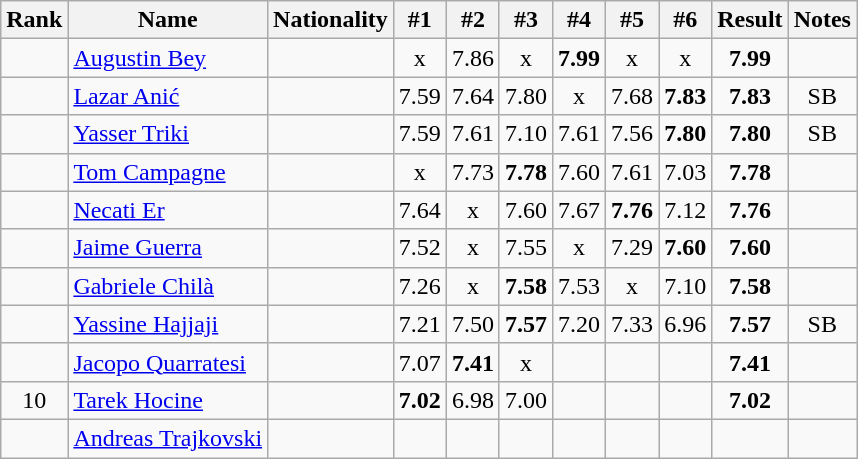<table class="wikitable sortable" style="text-align:center">
<tr>
<th>Rank</th>
<th>Name</th>
<th>Nationality</th>
<th>#1</th>
<th>#2</th>
<th>#3</th>
<th>#4</th>
<th>#5</th>
<th>#6</th>
<th>Result</th>
<th>Notes</th>
</tr>
<tr>
<td></td>
<td align=left><a href='#'>Augustin Bey</a></td>
<td align=left></td>
<td>x</td>
<td>7.86</td>
<td>x</td>
<td><strong>7.99</strong></td>
<td>x</td>
<td>x</td>
<td><strong>7.99</strong></td>
<td></td>
</tr>
<tr>
<td></td>
<td align=left><a href='#'>Lazar Anić</a></td>
<td align=left></td>
<td>7.59</td>
<td>7.64</td>
<td>7.80</td>
<td>x</td>
<td>7.68</td>
<td><strong>7.83</strong></td>
<td><strong>7.83</strong></td>
<td>SB</td>
</tr>
<tr>
<td></td>
<td align=left><a href='#'>Yasser Triki</a></td>
<td align=left></td>
<td>7.59</td>
<td>7.61</td>
<td>7.10</td>
<td>7.61</td>
<td>7.56</td>
<td><strong>7.80</strong></td>
<td><strong>7.80</strong></td>
<td>SB</td>
</tr>
<tr>
<td></td>
<td align=left><a href='#'>Tom Campagne</a></td>
<td align=left></td>
<td>x</td>
<td>7.73</td>
<td><strong>7.78</strong></td>
<td>7.60</td>
<td>7.61</td>
<td>7.03</td>
<td><strong>7.78</strong></td>
<td></td>
</tr>
<tr>
<td></td>
<td align=left><a href='#'>Necati Er</a></td>
<td align=left></td>
<td>7.64</td>
<td>x</td>
<td>7.60</td>
<td>7.67</td>
<td><strong>7.76</strong></td>
<td>7.12</td>
<td><strong>7.76</strong></td>
<td></td>
</tr>
<tr>
<td></td>
<td align=left><a href='#'>Jaime Guerra</a></td>
<td align=left></td>
<td>7.52</td>
<td>x</td>
<td>7.55</td>
<td>x</td>
<td>7.29</td>
<td><strong>7.60</strong></td>
<td><strong>7.60</strong></td>
<td></td>
</tr>
<tr>
<td></td>
<td align=left><a href='#'>Gabriele Chilà</a></td>
<td align=left></td>
<td>7.26</td>
<td>x</td>
<td><strong>7.58</strong></td>
<td>7.53</td>
<td>x</td>
<td>7.10</td>
<td><strong>7.58</strong></td>
<td></td>
</tr>
<tr>
<td></td>
<td align=left><a href='#'>Yassine Hajjaji</a></td>
<td align=left></td>
<td>7.21</td>
<td>7.50</td>
<td><strong>7.57</strong></td>
<td>7.20</td>
<td>7.33</td>
<td>6.96</td>
<td><strong>7.57</strong></td>
<td>SB</td>
</tr>
<tr>
<td></td>
<td align=left><a href='#'>Jacopo Quarratesi</a></td>
<td align=left></td>
<td>7.07</td>
<td><strong>7.41</strong></td>
<td>x</td>
<td></td>
<td></td>
<td></td>
<td><strong>7.41</strong></td>
<td></td>
</tr>
<tr>
<td>10</td>
<td align=left><a href='#'>Tarek Hocine</a></td>
<td align=left></td>
<td><strong>7.02</strong></td>
<td>6.98</td>
<td>7.00</td>
<td></td>
<td></td>
<td></td>
<td><strong>7.02</strong></td>
<td></td>
</tr>
<tr>
<td></td>
<td align=left><a href='#'>Andreas Trajkovski</a></td>
<td align=left></td>
<td></td>
<td></td>
<td></td>
<td></td>
<td></td>
<td></td>
<td><strong></strong></td>
<td></td>
</tr>
</table>
